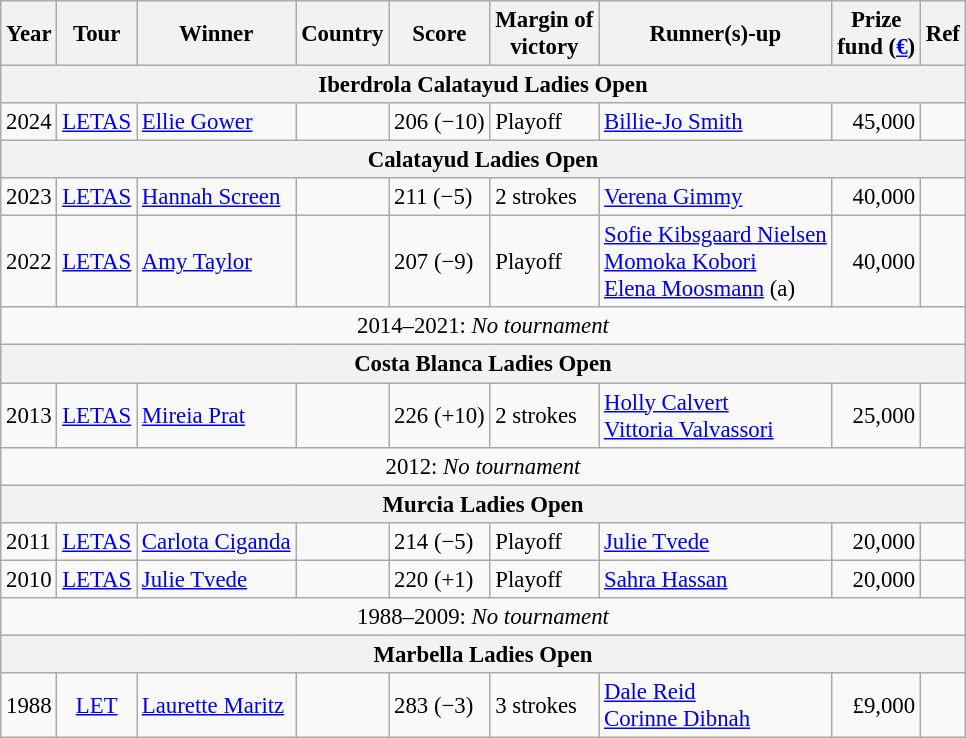<table class=wikitable style="font-size:95%">
<tr>
<th>Year</th>
<th>Tour</th>
<th>Winner</th>
<th>Country</th>
<th>Score</th>
<th>Margin of<br>victory</th>
<th>Runner(s)-up</th>
<th>Prize<br>fund (<a href='#'>€</a>)</th>
<th>Ref</th>
</tr>
<tr>
<th colspan=10 align=center>Iberdrola Calatayud Ladies Open</th>
</tr>
<tr>
<td>2024</td>
<td align=center><a href='#'>LETAS</a></td>
<td><a href='#'>Ellie Gower</a></td>
<td></td>
<td>206 (−10)</td>
<td>Playoff</td>
<td> <a href='#'>Billie-Jo Smith</a></td>
<td align=right>45,000</td>
<td></td>
</tr>
<tr>
<th colspan=10 align=center>Calatayud Ladies Open</th>
</tr>
<tr>
<td>2023</td>
<td align=center><a href='#'>LETAS</a></td>
<td><a href='#'>Hannah Screen</a></td>
<td></td>
<td>211 (−5)</td>
<td>2 strokes</td>
<td> <a href='#'>Verena Gimmy</a></td>
<td align=right>40,000</td>
<td></td>
</tr>
<tr>
<td>2022</td>
<td align=center><a href='#'>LETAS</a></td>
<td><a href='#'>Amy Taylor</a></td>
<td></td>
<td>207 (−9)</td>
<td>Playoff</td>
<td> <a href='#'>Sofie Kibsgaard Nielsen</a><br> <a href='#'>Momoka Kobori</a><br> <a href='#'>Elena Moosmann</a> (a)</td>
<td align=right>40,000</td>
<td></td>
</tr>
<tr>
<td colspan=10 align=center>2014–2021: <em>No tournament</em></td>
</tr>
<tr>
<th colspan=10 align=center>Costa Blanca Ladies Open</th>
</tr>
<tr>
<td>2013</td>
<td align=center><a href='#'>LETAS</a></td>
<td><a href='#'>Mireia Prat</a></td>
<td></td>
<td>226 (+10)</td>
<td>2 strokes</td>
<td> <a href='#'>Holly Calvert</a><br> <a href='#'>Vittoria Valvassori</a></td>
<td align=right>25,000</td>
<td></td>
</tr>
<tr>
<td colspan=10 align=center>2012: <em>No tournament</em></td>
</tr>
<tr>
<th colspan=10 align=center>Murcia Ladies Open</th>
</tr>
<tr>
<td>2011</td>
<td align=center><a href='#'>LETAS</a></td>
<td><a href='#'>Carlota Ciganda</a></td>
<td></td>
<td>214 (−5)</td>
<td>Playoff</td>
<td> <a href='#'>Julie Tvede</a></td>
<td align=right>20,000</td>
<td></td>
</tr>
<tr>
<td>2010</td>
<td align=center><a href='#'>LETAS</a></td>
<td><a href='#'>Julie Tvede</a></td>
<td></td>
<td>220 (+1)</td>
<td>Playoff</td>
<td> <a href='#'>Sahra Hassan</a></td>
<td align=right>20,000</td>
<td></td>
</tr>
<tr>
<td colspan=10 align=center>1988–2009: <em>No tournament</em></td>
</tr>
<tr>
<th colspan=10 align=center>Marbella Ladies Open</th>
</tr>
<tr>
<td>1988</td>
<td align=center><a href='#'>LET</a></td>
<td><a href='#'>Laurette Maritz</a></td>
<td></td>
<td>283 (−3)</td>
<td>3 strokes</td>
<td> <a href='#'>Dale Reid</a><br> <a href='#'>Corinne Dibnah</a></td>
<td align=right>£9,000</td>
<td></td>
</tr>
</table>
